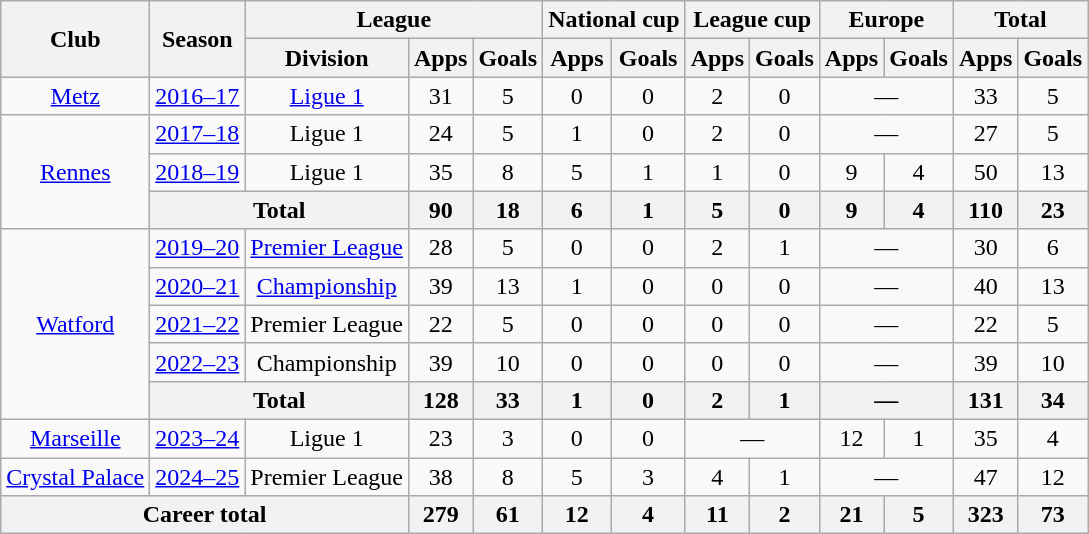<table class="wikitable" style="text-align: center">
<tr>
<th rowspan="2">Club</th>
<th rowspan="2">Season</th>
<th colspan="3">League</th>
<th colspan="2">National cup</th>
<th colspan="2">League cup</th>
<th colspan="2">Europe</th>
<th colspan="2">Total</th>
</tr>
<tr>
<th>Division</th>
<th>Apps</th>
<th>Goals</th>
<th>Apps</th>
<th>Goals</th>
<th>Apps</th>
<th>Goals</th>
<th>Apps</th>
<th>Goals</th>
<th>Apps</th>
<th>Goals</th>
</tr>
<tr>
<td><a href='#'>Metz</a></td>
<td><a href='#'>2016–17</a></td>
<td><a href='#'>Ligue 1</a></td>
<td>31</td>
<td>5</td>
<td>0</td>
<td>0</td>
<td>2</td>
<td>0</td>
<td colspan="2">—</td>
<td>33</td>
<td>5</td>
</tr>
<tr>
<td rowspan="3"><a href='#'>Rennes</a></td>
<td><a href='#'>2017–18</a></td>
<td>Ligue 1</td>
<td>24</td>
<td>5</td>
<td>1</td>
<td>0</td>
<td>2</td>
<td>0</td>
<td colspan="2">—</td>
<td>27</td>
<td>5</td>
</tr>
<tr>
<td><a href='#'>2018–19</a></td>
<td>Ligue 1</td>
<td>35</td>
<td>8</td>
<td>5</td>
<td>1</td>
<td>1</td>
<td>0</td>
<td>9</td>
<td>4</td>
<td>50</td>
<td>13</td>
</tr>
<tr>
<th colspan="2">Total</th>
<th>90</th>
<th>18</th>
<th>6</th>
<th>1</th>
<th>5</th>
<th>0</th>
<th>9</th>
<th>4</th>
<th>110</th>
<th>23</th>
</tr>
<tr>
<td rowspan="5"><a href='#'>Watford</a></td>
<td><a href='#'>2019–20</a></td>
<td><a href='#'>Premier League</a></td>
<td>28</td>
<td>5</td>
<td>0</td>
<td>0</td>
<td>2</td>
<td>1</td>
<td colspan="2">—</td>
<td>30</td>
<td>6</td>
</tr>
<tr>
<td><a href='#'>2020–21</a></td>
<td><a href='#'>Championship</a></td>
<td>39</td>
<td>13</td>
<td>1</td>
<td>0</td>
<td>0</td>
<td>0</td>
<td colspan="2">—</td>
<td>40</td>
<td>13</td>
</tr>
<tr>
<td><a href='#'>2021–22</a></td>
<td>Premier League</td>
<td>22</td>
<td>5</td>
<td>0</td>
<td>0</td>
<td>0</td>
<td>0</td>
<td colspan="2">—</td>
<td>22</td>
<td>5</td>
</tr>
<tr>
<td><a href='#'>2022–23</a></td>
<td>Championship</td>
<td>39</td>
<td>10</td>
<td>0</td>
<td>0</td>
<td>0</td>
<td>0</td>
<td colspan="2">—</td>
<td>39</td>
<td>10</td>
</tr>
<tr>
<th colspan="2">Total</th>
<th>128</th>
<th>33</th>
<th>1</th>
<th>0</th>
<th>2</th>
<th>1</th>
<th colspan="2">—</th>
<th>131</th>
<th>34</th>
</tr>
<tr>
<td><a href='#'>Marseille</a></td>
<td><a href='#'>2023–24</a></td>
<td>Ligue 1</td>
<td>23</td>
<td>3</td>
<td>0</td>
<td>0</td>
<td colspan="2">—</td>
<td>12</td>
<td>1</td>
<td>35</td>
<td>4</td>
</tr>
<tr>
<td><a href='#'>Crystal Palace</a></td>
<td><a href='#'>2024–25</a></td>
<td>Premier League</td>
<td>38</td>
<td>8</td>
<td>5</td>
<td>3</td>
<td>4</td>
<td>1</td>
<td colspan="2">—</td>
<td>47</td>
<td>12</td>
</tr>
<tr>
<th colspan="3">Career total</th>
<th>279</th>
<th>61</th>
<th>12</th>
<th>4</th>
<th>11</th>
<th>2</th>
<th>21</th>
<th>5</th>
<th>323</th>
<th>73</th>
</tr>
</table>
